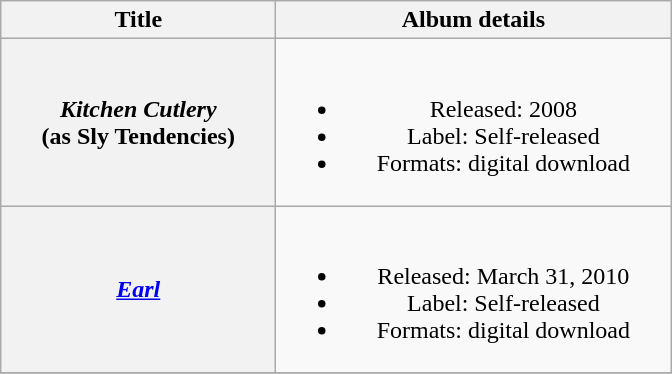<table class="wikitable plainrowheaders" style="text-align:center;">
<tr>
<th scope="col" style="width:11em;">Title</th>
<th scope="col" style="width:16em;">Album details</th>
</tr>
<tr>
<th scope="row"><em>Kitchen Cutlery</em><br><span>(as Sly Tendencies)</span></th>
<td><br><ul><li>Released: 2008</li><li>Label: Self-released</li><li>Formats: digital download</li></ul></td>
</tr>
<tr>
<th scope="row"><em><a href='#'>Earl</a></em></th>
<td><br><ul><li>Released: March 31, 2010</li><li>Label: Self-released</li><li>Formats: digital download</li></ul></td>
</tr>
<tr>
</tr>
</table>
